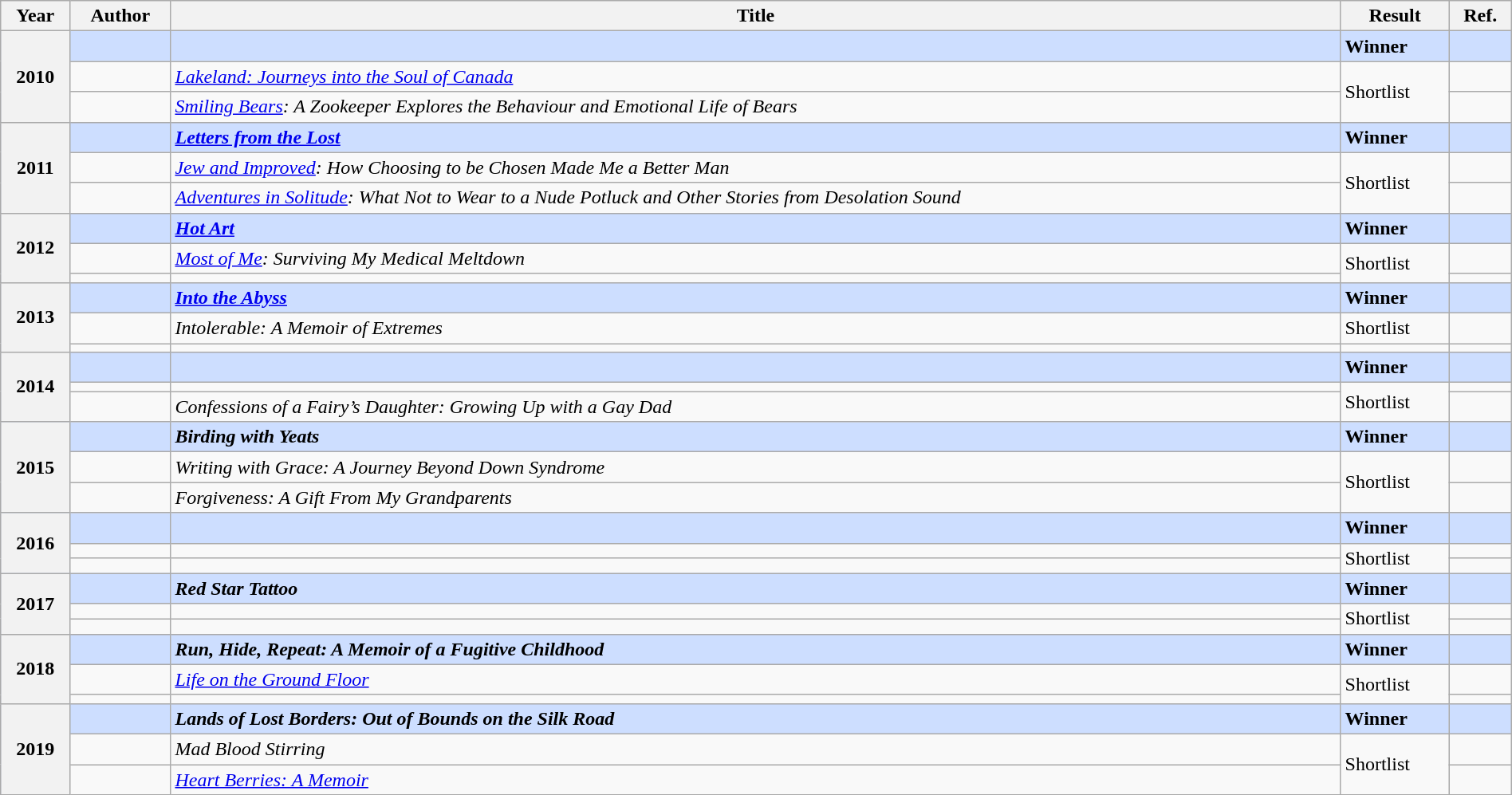<table class="wikitable sortable mw-collapsible" width="100%">
<tr>
<th>Year</th>
<th>Author</th>
<th>Title</th>
<th>Result</th>
<th>Ref.</th>
</tr>
<tr style=background:#cddeff>
<th rowspan="3">2010</th>
<td><strong></strong></td>
<td><strong><em></em></strong></td>
<td><strong>Winner</strong></td>
<td></td>
</tr>
<tr>
<td></td>
<td><em><a href='#'>Lakeland: Journeys into the Soul of Canada</a></em></td>
<td rowspan="2">Shortlist</td>
<td></td>
</tr>
<tr>
<td></td>
<td><em><a href='#'>Smiling Bears</a>: A Zookeeper Explores the Behaviour and Emotional Life of Bears</em></td>
<td></td>
</tr>
<tr style=background:#cddeff>
<th rowspan="3">2011</th>
<td><strong></strong></td>
<td><strong><em><a href='#'>Letters from the Lost</a></em></strong></td>
<td><strong>Winner</strong></td>
<td></td>
</tr>
<tr>
<td></td>
<td><em><a href='#'>Jew and Improved</a>: How Choosing to be Chosen Made Me a Better Man</em></td>
<td rowspan="2">Shortlist</td>
<td></td>
</tr>
<tr>
<td></td>
<td><em><a href='#'>Adventures in Solitude</a>: What Not to Wear to a Nude Potluck and Other Stories from Desolation Sound</em></td>
<td></td>
</tr>
<tr style=background:#cddeff>
<th rowspan="3">2012</th>
<td><strong></strong></td>
<td><strong><em><a href='#'>Hot Art</a></em></strong></td>
<td><strong>Winner</strong></td>
<td></td>
</tr>
<tr>
<td></td>
<td><em><a href='#'>Most of Me</a>: Surviving My Medical Meltdown</em></td>
<td rowspan="2">Shortlist</td>
<td></td>
</tr>
<tr>
<td></td>
<td><em></em></td>
<td></td>
</tr>
<tr style=background:#cddeff>
<th rowspan="3">2013</th>
<td><strong></strong></td>
<td><strong><em><a href='#'>Into the Abyss</a></em></strong></td>
<td><strong>Winner</strong></td>
<td></td>
</tr>
<tr>
<td></td>
<td><em>Intolerable: A Memoir of Extremes</em></td>
<td>Shortlist</td>
<td></td>
</tr>
<tr>
<td></td>
<td><em></em></td>
<td></td>
<td></td>
</tr>
<tr style=background:#cddeff>
<th rowspan="3">2014</th>
<td><strong></strong></td>
<td><strong><em></em></strong></td>
<td><strong>Winner</strong></td>
<td></td>
</tr>
<tr>
<td></td>
<td><em></em></td>
<td rowspan="2">Shortlist</td>
<td></td>
</tr>
<tr>
<td></td>
<td><em>Confessions of a Fairy’s Daughter: Growing Up with a Gay Dad</em></td>
<td></td>
</tr>
<tr style=background:#cddeff>
<th rowspan="3">2015</th>
<td><strong></strong></td>
<td><strong><em>Birding with Yeats</em></strong></td>
<td><strong>Winner</strong></td>
<td></td>
</tr>
<tr>
<td></td>
<td><em>Writing with Grace: A Journey Beyond Down Syndrome</em></td>
<td rowspan="2">Shortlist</td>
<td></td>
</tr>
<tr>
<td></td>
<td><em>Forgiveness: A Gift From My Grandparents</em></td>
<td></td>
</tr>
<tr style=background:#cddeff>
<th rowspan="3">2016</th>
<td><strong></strong></td>
<td><strong><em></em></strong></td>
<td><strong>Winner</strong></td>
<td></td>
</tr>
<tr>
<td></td>
<td><em></em></td>
<td rowspan="2">Shortlist</td>
<td></td>
</tr>
<tr>
<td></td>
<td><em></em></td>
<td></td>
</tr>
<tr style=background:#cddeff>
<th rowspan="3">2017</th>
<td><strong></strong></td>
<td><strong><em>Red Star Tattoo</em></strong></td>
<td><strong>Winner</strong></td>
<td></td>
</tr>
<tr>
<td></td>
<td><em></em></td>
<td rowspan="2">Shortlist</td>
<td></td>
</tr>
<tr>
<td></td>
<td><em></em></td>
<td></td>
</tr>
<tr style=background:#cddeff>
<th rowspan="3">2018</th>
<td><strong></strong></td>
<td><strong><em>Run, Hide, Repeat: A Memoir of a Fugitive Childhood</em></strong></td>
<td><strong>Winner</strong></td>
<td></td>
</tr>
<tr>
<td></td>
<td><em><a href='#'>Life on the Ground Floor</a></em></td>
<td rowspan="2">Shortlist</td>
<td></td>
</tr>
<tr>
<td></td>
<td><em></em></td>
<td></td>
</tr>
<tr style=background:#cddeff>
<th rowspan="3">2019</th>
<td><strong></strong></td>
<td><strong><em>Lands of Lost Borders: Out of Bounds on the Silk Road</em></strong></td>
<td><strong>Winner</strong></td>
<td></td>
</tr>
<tr>
<td></td>
<td><em>Mad Blood Stirring</em></td>
<td rowspan="2">Shortlist</td>
<td></td>
</tr>
<tr>
<td></td>
<td><em><a href='#'>Heart Berries: A Memoir</a></em></td>
<td></td>
</tr>
</table>
